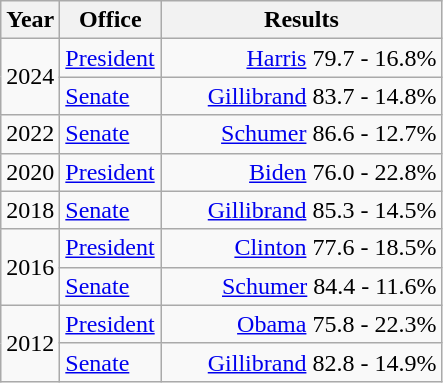<table class=wikitable>
<tr>
<th width="30">Year</th>
<th width="60">Office</th>
<th width="180">Results</th>
</tr>
<tr>
<td rowspan="2">2024</td>
<td><a href='#'>President</a></td>
<td align="right" ><a href='#'>Harris</a> 79.7 - 16.8%</td>
</tr>
<tr>
<td><a href='#'>Senate</a></td>
<td align="right" ><a href='#'>Gillibrand</a> 83.7 - 14.8%</td>
</tr>
<tr>
<td>2022</td>
<td><a href='#'>Senate</a></td>
<td align="right" ><a href='#'>Schumer</a> 86.6 - 12.7%</td>
</tr>
<tr>
<td>2020</td>
<td><a href='#'>President</a></td>
<td align="right" ><a href='#'>Biden</a> 76.0 - 22.8%</td>
</tr>
<tr>
<td>2018</td>
<td><a href='#'>Senate</a></td>
<td align="right" ><a href='#'>Gillibrand</a> 85.3 - 14.5%</td>
</tr>
<tr>
<td rowspan="2">2016</td>
<td><a href='#'>President</a></td>
<td align="right" ><a href='#'>Clinton</a> 77.6 - 18.5%</td>
</tr>
<tr>
<td><a href='#'>Senate</a></td>
<td align="right" ><a href='#'>Schumer</a> 84.4 - 11.6%</td>
</tr>
<tr>
<td rowspan="2">2012</td>
<td><a href='#'>President</a></td>
<td align="right" ><a href='#'>Obama</a> 75.8 - 22.3%</td>
</tr>
<tr>
<td><a href='#'>Senate</a></td>
<td align="right" ><a href='#'>Gillibrand</a> 82.8 - 14.9%</td>
</tr>
</table>
